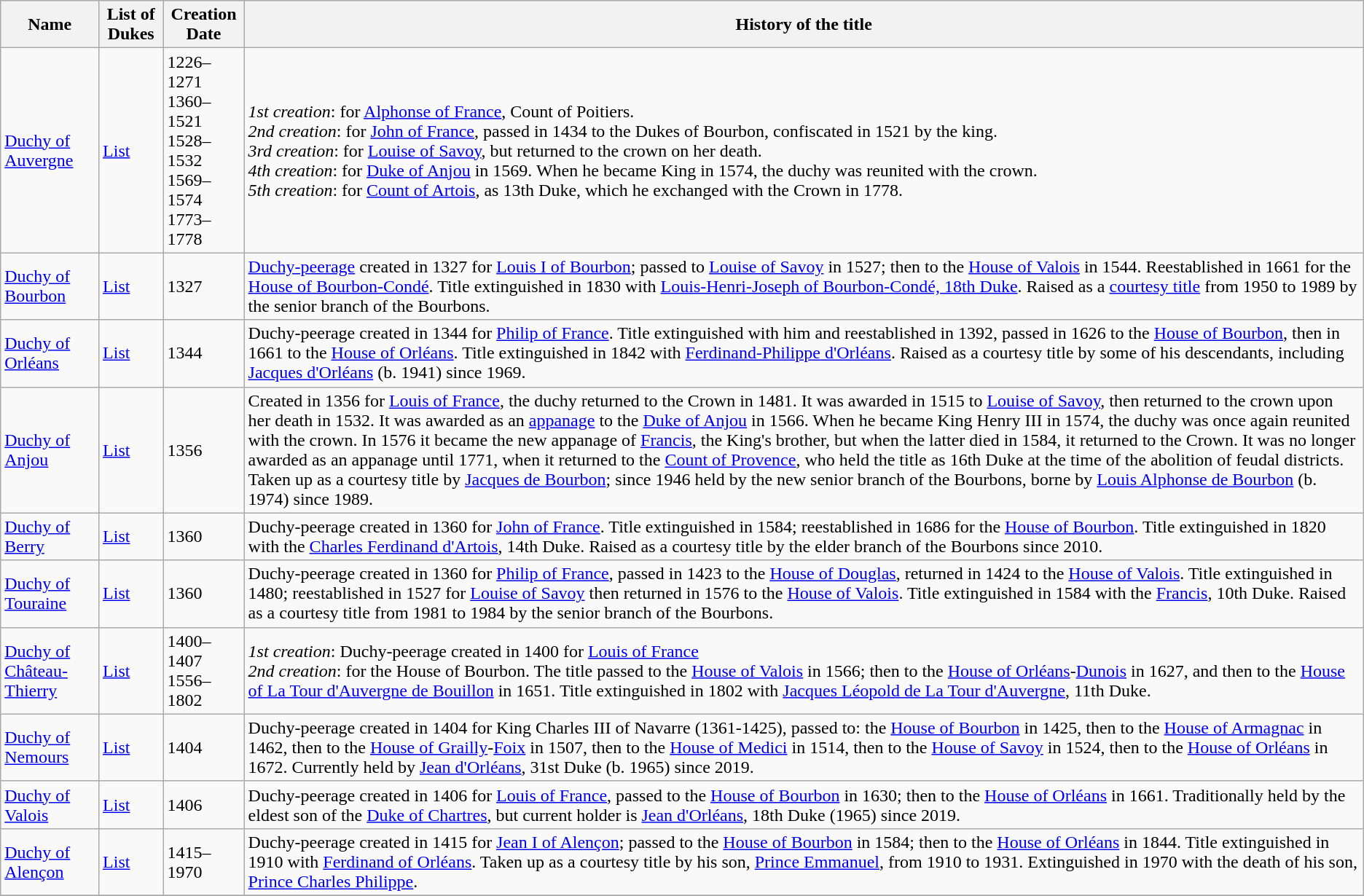<table class="wikitable sortable">
<tr>
<th>Name</th>
<th>List of Dukes</th>
<th>Creation Date</th>
<th>History of the title</th>
</tr>
<tr>
<td><a href='#'>Duchy of Auvergne</a></td>
<td><a href='#'>List</a></td>
<td>1226–1271<br>1360–1521<br>1528–1532<br>1569–1574<br>1773–1778</td>
<td><em>1st creation</em>: for <a href='#'>Alphonse of France</a>, Count of Poitiers.<br><em>2nd creation</em>: for <a href='#'>John of France</a>, passed in 1434 to the Dukes of Bourbon, confiscated in 1521 by the king.<br><em>3rd creation</em>: for <a href='#'>Louise of Savoy</a>, but returned to the crown on her death.<br><em>4th creation</em>: for <a href='#'>Duke of Anjou</a> in 1569. When he became King in 1574, the duchy was reunited with the crown.<br><em>5th creation</em>: for <a href='#'>Count of Artois</a>, as 13th Duke, which he exchanged with the Crown in 1778.</td>
</tr>
<tr>
<td><a href='#'>Duchy of Bourbon</a></td>
<td><a href='#'>List</a></td>
<td>1327</td>
<td><a href='#'>Duchy-peerage</a> created in 1327 for <a href='#'>Louis I of Bourbon</a>; passed to <a href='#'>Louise of Savoy</a> in 1527; then to the <a href='#'>House of Valois</a> in 1544. Reestablished in 1661 for the <a href='#'>House of Bourbon-Condé</a>. Title extinguished in 1830 with <a href='#'>Louis-Henri-Joseph of Bourbon-Condé, 18th Duke</a>. Raised as a <a href='#'>courtesy title</a> from 1950 to 1989 by the senior branch of the Bourbons.</td>
</tr>
<tr>
<td><a href='#'>Duchy of Orléans</a></td>
<td><a href='#'>List</a></td>
<td>1344</td>
<td>Duchy-peerage created in 1344 for <a href='#'>Philip of France</a>. Title extinguished with him and reestablished in 1392, passed in 1626 to the <a href='#'>House of Bourbon</a>, then in 1661 to the <a href='#'>House of Orléans</a>. Title extinguished in 1842 with <a href='#'>Ferdinand-Philippe d'Orléans</a>. Raised as a courtesy title by some of his descendants, including <a href='#'>Jacques d'Orléans</a> (b. 1941) since 1969.</td>
</tr>
<tr>
<td><a href='#'>Duchy of Anjou</a></td>
<td><a href='#'>List</a></td>
<td>1356</td>
<td>Created in 1356 for <a href='#'>Louis of France</a>, the duchy returned to the Crown in 1481. It was awarded in 1515 to <a href='#'>Louise of Savoy</a>, then returned to the crown upon her death in 1532. It was awarded as an <a href='#'>appanage</a> to the <a href='#'>Duke of Anjou</a> in 1566. When he became King Henry III in 1574, the duchy was once again reunited with the crown. In 1576 it became the new appanage of <a href='#'>Francis</a>, the King's brother, but when the latter died in 1584, it returned to the Crown. It was no longer awarded as an appanage until 1771, when it returned to the <a href='#'>Count of Provence</a>, who held the title as 16th Duke at the time of the abolition of feudal districts. Taken up as a courtesy title by <a href='#'>Jacques de Bourbon</a>; since 1946 held by the new senior branch of the Bourbons, borne by <a href='#'>Louis Alphonse de Bourbon</a> (b. 1974) since 1989.</td>
</tr>
<tr>
<td><a href='#'>Duchy of Berry</a></td>
<td><a href='#'>List</a></td>
<td>1360</td>
<td>Duchy-peerage created in 1360 for <a href='#'>John of France</a>. Title extinguished in 1584; reestablished in 1686 for the <a href='#'>House of Bourbon</a>. Title extinguished in 1820 with the <a href='#'>Charles Ferdinand d'Artois</a>, 14th Duke. Raised as a courtesy title by the elder branch of the Bourbons since 2010.</td>
</tr>
<tr>
<td><a href='#'>Duchy of Touraine</a></td>
<td><a href='#'>List</a></td>
<td>1360</td>
<td>Duchy-peerage created in 1360 for <a href='#'>Philip of France</a>, passed in 1423 to the <a href='#'>House of Douglas</a>, returned in 1424 to the <a href='#'>House of Valois</a>. Title extinguished in 1480; reestablished in 1527 for <a href='#'>Louise of Savoy</a> then returned in 1576 to the <a href='#'>House of Valois</a>. Title extinguished in 1584 with the <a href='#'>Francis</a>, 10th Duke. Raised as a courtesy title from 1981 to 1984 by the senior branch of the Bourbons.</td>
</tr>
<tr>
<td><a href='#'>Duchy of Château-Thierry</a></td>
<td><a href='#'>List</a></td>
<td>1400–1407<br>1556–1802</td>
<td><em>1st creation</em>: Duchy-peerage created in 1400 for <a href='#'>Louis of France</a><br><em>2nd creation</em>: for the House of Bourbon. The title passed to the <a href='#'>House of Valois</a> in 1566; then to the <a href='#'>House of Orléans</a>-<a href='#'>Dunois</a> in 1627, and then to the <a href='#'>House of La Tour d'Auvergne de Bouillon</a> in 1651. Title extinguished in 1802 with <a href='#'>Jacques Léopold de La Tour d'Auvergne</a>, 11th Duke.</td>
</tr>
<tr>
<td><a href='#'>Duchy of Nemours</a></td>
<td><a href='#'>List</a></td>
<td>1404</td>
<td>Duchy-peerage created in 1404 for King Charles III of Navarre (1361-1425), passed to: the <a href='#'>House of Bourbon</a> in 1425, then to the <a href='#'>House of Armagnac</a> in 1462, then to the <a href='#'>House of Grailly</a>-<a href='#'>Foix</a> in 1507, then to the <a href='#'>House of Medici</a> in 1514, then to the <a href='#'>House of Savoy</a> in 1524, then to the <a href='#'>House of Orléans</a> in 1672. Currently held by <a href='#'>Jean d'Orléans</a>, 31st Duke (b. 1965) since 2019.</td>
</tr>
<tr>
<td><a href='#'>Duchy of Valois</a></td>
<td><a href='#'>List</a></td>
<td>1406</td>
<td>Duchy-peerage created in 1406 for <a href='#'>Louis of France</a>, passed to the <a href='#'>House of Bourbon</a> in 1630; then to the <a href='#'>House of Orléans</a> in 1661. Traditionally held by the eldest son of the <a href='#'>Duke of Chartres</a>, but current holder is <a href='#'>Jean d'Orléans</a>, 18th Duke (1965) since 2019.</td>
</tr>
<tr>
<td><a href='#'>Duchy of Alençon</a></td>
<td><a href='#'>List</a></td>
<td>1415–1970</td>
<td>Duchy-peerage created in 1415 for <a href='#'>Jean I of Alençon</a>; passed to the <a href='#'>House of Bourbon</a> in 1584; then to the <a href='#'>House of Orléans</a> in 1844. Title extinguished in 1910 with <a href='#'>Ferdinand of Orléans</a>. Taken up as a courtesy title by his son, <a href='#'>Prince Emmanuel</a>, from 1910 to 1931. Extinguished in 1970 with the death of his son, <a href='#'>Prince Charles Philippe</a>.</td>
</tr>
<tr>
</tr>
</table>
